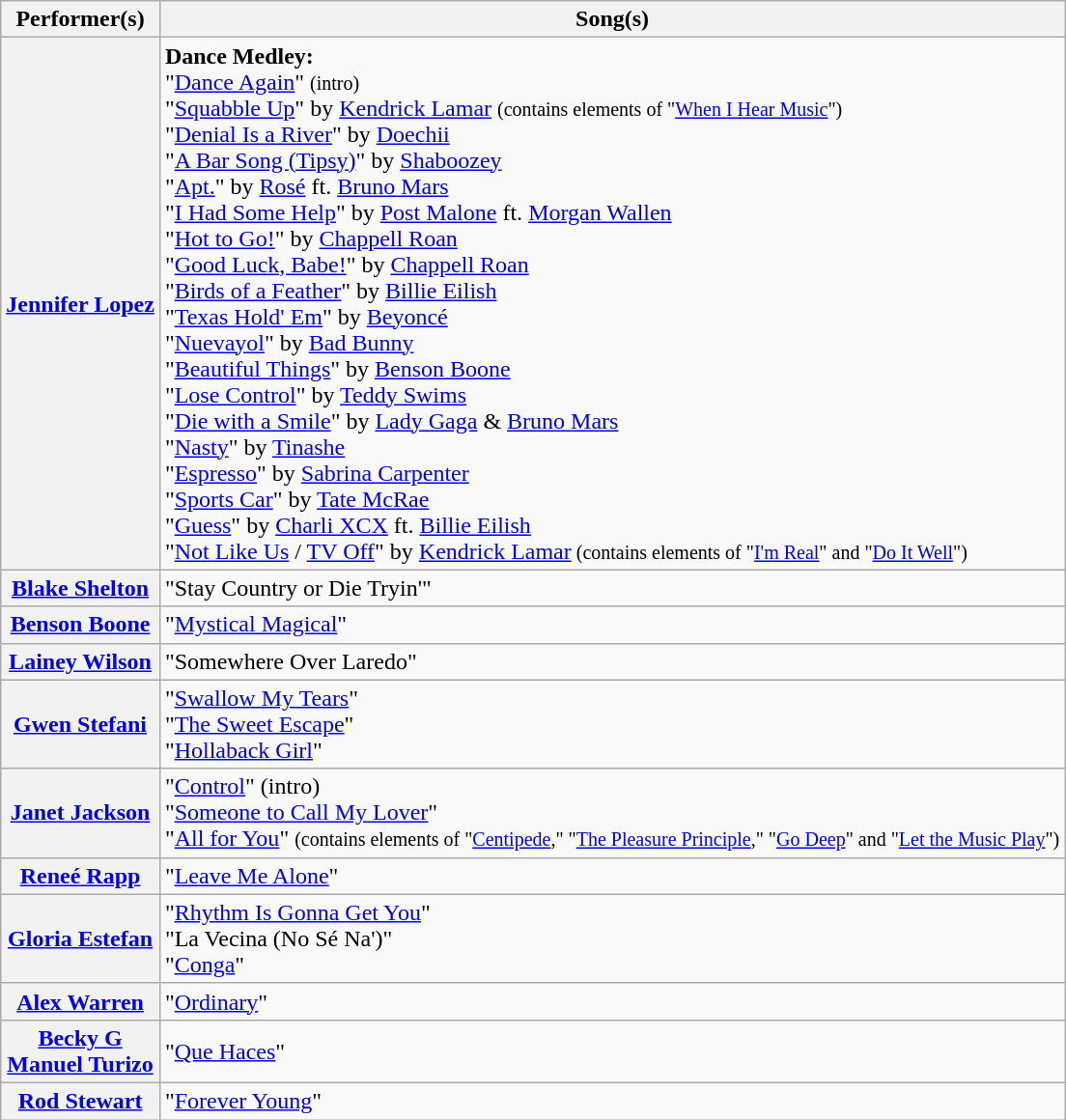<table class="wikitable plainrowheaders">
<tr>
<th scope="col">Performer(s)</th>
<th scope="col">Song(s)</th>
</tr>
<tr>
<th scope="row"><a href='#'>Jennifer Lopez</a></th>
<td><strong>Dance Medley:</strong><br> "<a href='#'>Dance Again</a>" <small>(intro)</small><br> "<a href='#'>Squabble Up</a>" by <a href='#'>Kendrick Lamar</a> <small>(contains elements of "<a href='#'>When I Hear Music</a>")</small><br>"<a href='#'>Denial Is a River</a>" by <a href='#'>Doechii</a> <br>"<a href='#'>A Bar Song (Tipsy)</a>" by <a href='#'>Shaboozey</a><br>"<a href='#'>Apt.</a>" by <a href='#'>Rosé</a> ft. <a href='#'>Bruno Mars </a> <br>"<a href='#'>I Had Some Help</a>" by <a href='#'>Post Malone</a> ft. <a href='#'>Morgan Wallen</a> <br>"<a href='#'>Hot to Go!</a>" by <a href='#'>Chappell Roan</a> <br>"<a href='#'>Good Luck, Babe!</a>" by <a href='#'>Chappell Roan</a> <br>"<a href='#'>Birds of a Feather</a>" by <a href='#'>Billie Eilish</a><br>"<a href='#'>Texas Hold' Em</a>" by <a href='#'>Beyoncé</a> <br>"<a href='#'>Nuevayol</a>" by <a href='#'>Bad Bunny</a><br>"<a href='#'>Beautiful Things</a>" by <a href='#'>Benson Boone</a><br>"<a href='#'>Lose Control</a>" by <a href='#'>Teddy Swims</a><br>"<a href='#'>Die with a Smile</a>" by <a href='#'>Lady Gaga</a> & <a href='#'>Bruno Mars</a><br>"<a href='#'>Nasty</a>" by <a href='#'>Tinashe</a><br>"<a href='#'>Espresso</a>" by <a href='#'>Sabrina Carpenter</a><br>"<a href='#'>Sports Car</a>" by <a href='#'>Tate McRae</a><br>"<a href='#'>Guess</a>" by <a href='#'>Charli XCX</a> ft. <a href='#'>Billie Eilish</a><br>"<a href='#'>Not Like Us</a> / <a href='#'>TV Off</a>" by <a href='#'>Kendrick Lamar</a><small> (contains elements of "<a href='#'>I'm Real</a>" and "<a href='#'>Do It Well</a>")</small></td>
</tr>
<tr>
<th scope="row"><a href='#'>Blake Shelton</a></th>
<td>"Stay Country or Die Tryin'"</td>
</tr>
<tr>
<th scope="row"><a href='#'>Benson Boone</a></th>
<td>"<a href='#'>Mystical Magical</a>"</td>
</tr>
<tr>
<th scope="row"><a href='#'>Lainey Wilson</a></th>
<td>"Somewhere Over Laredo"</td>
</tr>
<tr>
<th scope="row"><a href='#'>Gwen Stefani</a></th>
<td>"<a href='#'>Swallow My Tears</a>"<br>"<a href='#'>The Sweet Escape</a>"<br>"<a href='#'>Hollaback Girl</a>"</td>
</tr>
<tr>
<th scope="row"><a href='#'>Janet Jackson</a></th>
<td>"<a href='#'>Control</a>" (intro)<br>"<a href='#'>Someone to Call My Lover</a>" <br>"<a href='#'>All for You</a>" <small>(contains elements of "<a href='#'>Centipede</a>," "<a href='#'>The Pleasure Principle</a>," "<a href='#'>Go Deep</a>" and "<a href='#'>Let the Music Play</a>")</small></td>
</tr>
<tr>
<th scope="row"><a href='#'>Reneé Rapp</a></th>
<td>"<a href='#'>Leave Me Alone</a>"</td>
</tr>
<tr>
<th scope="row"><a href='#'>Gloria Estefan</a></th>
<td>"<a href='#'>Rhythm Is Gonna Get You</a>"<br>"La Vecina (No Sé Na')"<br>"<a href='#'>Conga</a>"</td>
</tr>
<tr>
<th scope="row"><a href='#'>Alex Warren</a></th>
<td>"<a href='#'>Ordinary</a>"</td>
</tr>
<tr>
<th scope="row"><a href='#'>Becky G</a><br><a href='#'>Manuel Turizo</a></th>
<td>"<a href='#'>Que Haces</a>"</td>
</tr>
<tr>
<th scope="row"><a href='#'>Rod Stewart</a></th>
<td>"<a href='#'>Forever Young</a>"</td>
</tr>
</table>
